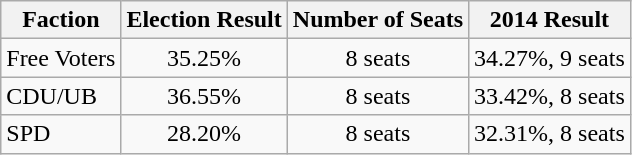<table class="wikitable" style="text-align:center;">
<tr>
<th>Faction</th>
<th>Election Result</th>
<th>Number of Seats</th>
<th>2014 Result</th>
</tr>
<tr>
<td style="text-align:left">Free Voters</td>
<td>35.25%</td>
<td>8 seats</td>
<td>34.27%, 9 seats</td>
</tr>
<tr>
<td style="text-align:left">CDU/UB</td>
<td>36.55%</td>
<td>8 seats</td>
<td>33.42%, 8 seats</td>
</tr>
<tr>
<td style="text-align:left">SPD</td>
<td>28.20%</td>
<td>8 seats</td>
<td>32.31%, 8 seats</td>
</tr>
</table>
